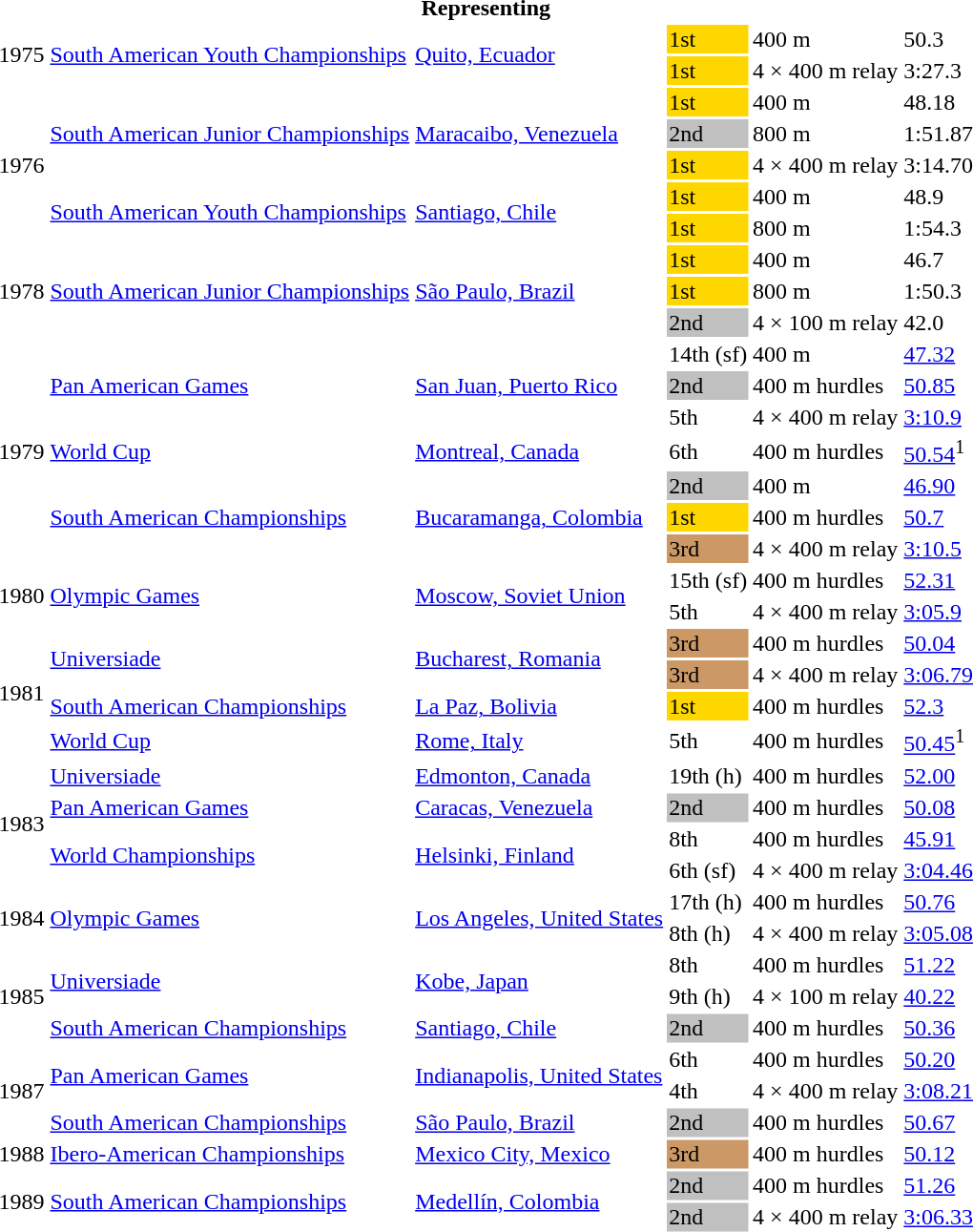<table>
<tr>
<th colspan="6">Representing </th>
</tr>
<tr>
<td rowspan=2>1975</td>
<td rowspan=2><a href='#'>South American Youth Championships</a></td>
<td rowspan=2><a href='#'>Quito, Ecuador</a></td>
<td bgcolor=gold>1st</td>
<td>400 m</td>
<td>50.3</td>
</tr>
<tr>
<td bgcolor=gold>1st</td>
<td>4 × 400 m relay</td>
<td>3:27.3</td>
</tr>
<tr>
<td rowspan=5>1976</td>
<td rowspan=3><a href='#'>South American Junior Championships</a></td>
<td rowspan=3><a href='#'>Maracaibo, Venezuela</a></td>
<td bgcolor=gold>1st</td>
<td>400 m</td>
<td>48.18</td>
</tr>
<tr>
<td bgcolor=silver>2nd</td>
<td>800 m</td>
<td>1:51.87</td>
</tr>
<tr>
<td bgcolor=gold>1st</td>
<td>4 × 400 m relay</td>
<td>3:14.70</td>
</tr>
<tr>
<td rowspan=2><a href='#'>South American Youth Championships</a></td>
<td rowspan=2><a href='#'>Santiago, Chile</a></td>
<td bgcolor=gold>1st</td>
<td>400 m</td>
<td>48.9</td>
</tr>
<tr>
<td bgcolor=gold>1st</td>
<td>800 m</td>
<td>1:54.3</td>
</tr>
<tr>
<td rowspan=3>1978</td>
<td rowspan=3><a href='#'>South American Junior Championships</a></td>
<td rowspan=3><a href='#'>São Paulo, Brazil</a></td>
<td bgcolor=gold>1st</td>
<td>400 m</td>
<td>46.7</td>
</tr>
<tr>
<td bgcolor=gold>1st</td>
<td>800 m</td>
<td>1:50.3</td>
</tr>
<tr>
<td bgcolor=silver>2nd</td>
<td>4 × 100 m relay</td>
<td>42.0</td>
</tr>
<tr>
<td rowspan=7>1979</td>
<td rowspan=3><a href='#'>Pan American Games</a></td>
<td rowspan=3><a href='#'>San Juan, Puerto Rico</a></td>
<td>14th (sf)</td>
<td>400 m</td>
<td><a href='#'>47.32</a></td>
</tr>
<tr>
<td bgcolor=silver>2nd</td>
<td>400 m hurdles</td>
<td><a href='#'>50.85</a></td>
</tr>
<tr>
<td>5th</td>
<td>4 × 400 m relay</td>
<td><a href='#'>3:10.9</a></td>
</tr>
<tr>
<td><a href='#'>World Cup</a></td>
<td><a href='#'>Montreal, Canada</a></td>
<td>6th</td>
<td>400 m hurdles</td>
<td><a href='#'>50.54</a><sup>1</sup></td>
</tr>
<tr>
<td rowspan=3><a href='#'>South American Championships</a></td>
<td rowspan=3><a href='#'>Bucaramanga, Colombia</a></td>
<td bgcolor=silver>2nd</td>
<td>400 m</td>
<td><a href='#'>46.90</a></td>
</tr>
<tr>
<td bgcolor=gold>1st</td>
<td>400 m hurdles</td>
<td><a href='#'>50.7</a></td>
</tr>
<tr>
<td bgcolor=cc9966>3rd</td>
<td>4 × 400 m relay</td>
<td><a href='#'>3:10.5</a></td>
</tr>
<tr>
<td rowspan=2>1980</td>
<td rowspan=2><a href='#'>Olympic Games</a></td>
<td rowspan=2><a href='#'>Moscow, Soviet Union</a></td>
<td>15th (sf)</td>
<td>400 m hurdles</td>
<td><a href='#'>52.31</a></td>
</tr>
<tr>
<td>5th</td>
<td>4 × 400 m relay</td>
<td><a href='#'>3:05.9</a></td>
</tr>
<tr>
<td rowspan=4>1981</td>
<td rowspan=2><a href='#'>Universiade</a></td>
<td rowspan=2><a href='#'>Bucharest, Romania</a></td>
<td bgcolor=cc9966>3rd</td>
<td>400 m hurdles</td>
<td><a href='#'>50.04</a></td>
</tr>
<tr>
<td bgcolor=cc9966>3rd</td>
<td>4 × 400 m relay</td>
<td><a href='#'>3:06.79</a></td>
</tr>
<tr>
<td><a href='#'>South American Championships</a></td>
<td><a href='#'>La Paz, Bolivia</a></td>
<td bgcolor=gold>1st</td>
<td>400 m hurdles</td>
<td><a href='#'>52.3</a></td>
</tr>
<tr>
<td><a href='#'>World Cup</a></td>
<td><a href='#'>Rome, Italy</a></td>
<td>5th</td>
<td>400 m hurdles</td>
<td><a href='#'>50.45</a><sup>1</sup></td>
</tr>
<tr>
<td rowspan=4>1983</td>
<td><a href='#'>Universiade</a></td>
<td><a href='#'>Edmonton, Canada</a></td>
<td>19th (h)</td>
<td>400 m hurdles</td>
<td><a href='#'>52.00</a></td>
</tr>
<tr>
<td><a href='#'>Pan American Games</a></td>
<td><a href='#'>Caracas, Venezuela</a></td>
<td bgcolor=silver>2nd</td>
<td>400 m hurdles</td>
<td><a href='#'>50.08</a></td>
</tr>
<tr>
<td rowspan=2><a href='#'>World Championships</a></td>
<td rowspan=2><a href='#'>Helsinki, Finland</a></td>
<td>8th</td>
<td>400 m hurdles</td>
<td><a href='#'>45.91</a></td>
</tr>
<tr>
<td>6th (sf)</td>
<td>4 × 400 m relay</td>
<td><a href='#'>3:04.46</a></td>
</tr>
<tr>
<td rowspan=2>1984</td>
<td rowspan=2><a href='#'>Olympic Games</a></td>
<td rowspan=2><a href='#'>Los Angeles, United States</a></td>
<td>17th (h)</td>
<td>400 m hurdles</td>
<td><a href='#'>50.76</a></td>
</tr>
<tr>
<td>8th (h)</td>
<td>4 × 400 m relay</td>
<td><a href='#'>3:05.08</a></td>
</tr>
<tr>
<td rowspan=3>1985</td>
<td rowspan=2><a href='#'>Universiade</a></td>
<td rowspan=2><a href='#'>Kobe, Japan</a></td>
<td>8th</td>
<td>400 m hurdles</td>
<td><a href='#'>51.22</a></td>
</tr>
<tr>
<td>9th (h)</td>
<td>4 × 100 m relay</td>
<td><a href='#'>40.22</a></td>
</tr>
<tr>
<td><a href='#'>South American Championships</a></td>
<td><a href='#'>Santiago, Chile</a></td>
<td bgcolor=silver>2nd</td>
<td>400 m hurdles</td>
<td><a href='#'>50.36</a></td>
</tr>
<tr>
<td rowspan=3>1987</td>
<td rowspan=2><a href='#'>Pan American Games</a></td>
<td rowspan=2><a href='#'>Indianapolis, United States</a></td>
<td>6th</td>
<td>400 m hurdles</td>
<td><a href='#'>50.20</a></td>
</tr>
<tr>
<td>4th</td>
<td>4 × 400 m relay</td>
<td><a href='#'>3:08.21</a></td>
</tr>
<tr>
<td><a href='#'>South American Championships</a></td>
<td><a href='#'>São Paulo, Brazil</a></td>
<td bgcolor=silver>2nd</td>
<td>400 m hurdles</td>
<td><a href='#'>50.67</a></td>
</tr>
<tr>
<td>1988</td>
<td><a href='#'>Ibero-American Championships</a></td>
<td><a href='#'>Mexico City, Mexico</a></td>
<td bgcolor=cc9966>3rd</td>
<td>400 m hurdles</td>
<td><a href='#'>50.12</a></td>
</tr>
<tr>
<td rowspan=2>1989</td>
<td rowspan=2><a href='#'>South American Championships</a></td>
<td rowspan=2><a href='#'>Medellín, Colombia</a></td>
<td bgcolor=silver>2nd</td>
<td>400 m hurdles</td>
<td><a href='#'>51.26</a></td>
</tr>
<tr>
<td bgcolor=silver>2nd</td>
<td>4 × 400 m relay</td>
<td><a href='#'>3:06.33</a></td>
</tr>
</table>
